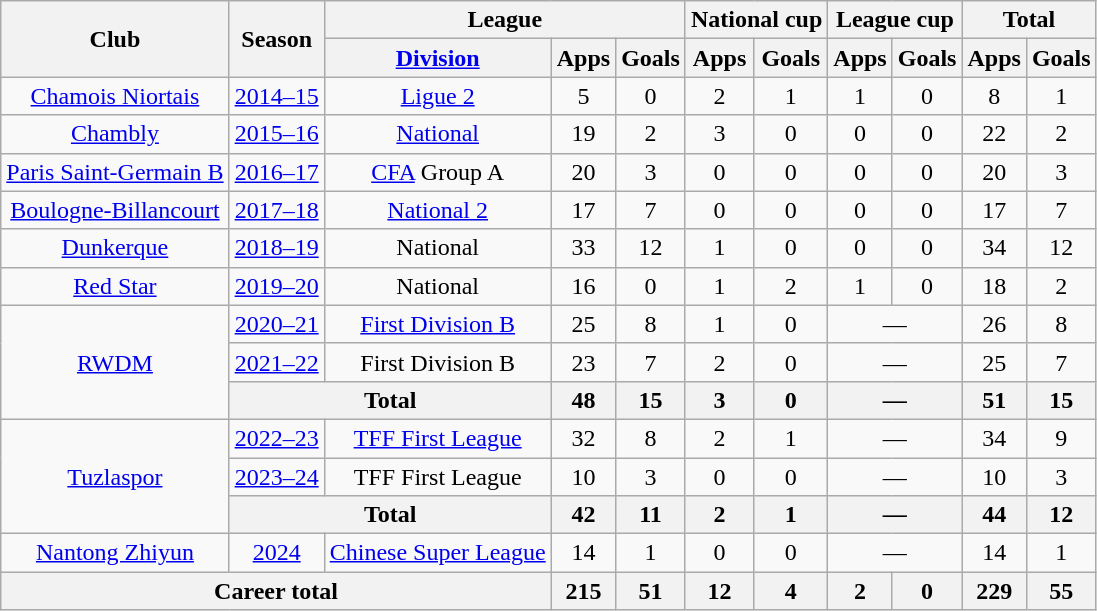<table class="wikitable" style="text-align:center">
<tr>
<th rowspan="2">Club</th>
<th rowspan="2">Season</th>
<th colspan="3">League</th>
<th colspan="2">National cup</th>
<th colspan="2">League cup</th>
<th colspan="2">Total</th>
</tr>
<tr>
<th><a href='#'>Division</a></th>
<th>Apps</th>
<th>Goals</th>
<th>Apps</th>
<th>Goals</th>
<th>Apps</th>
<th>Goals</th>
<th>Apps</th>
<th>Goals</th>
</tr>
<tr>
<td><a href='#'>Chamois Niortais</a></td>
<td><a href='#'>2014–15</a></td>
<td><a href='#'>Ligue 2</a></td>
<td>5</td>
<td>0</td>
<td>2</td>
<td>1</td>
<td>1</td>
<td>0</td>
<td>8</td>
<td>1</td>
</tr>
<tr>
<td><a href='#'>Chambly</a></td>
<td><a href='#'>2015–16</a></td>
<td><a href='#'>National</a></td>
<td>19</td>
<td>2</td>
<td>3</td>
<td>0</td>
<td>0</td>
<td>0</td>
<td>22</td>
<td>2</td>
</tr>
<tr>
<td><a href='#'>Paris Saint-Germain B</a></td>
<td><a href='#'>2016–17</a></td>
<td><a href='#'>CFA</a> Group A</td>
<td>20</td>
<td>3</td>
<td>0</td>
<td>0</td>
<td>0</td>
<td>0</td>
<td>20</td>
<td>3</td>
</tr>
<tr>
<td><a href='#'>Boulogne-Billancourt</a></td>
<td><a href='#'>2017–18</a></td>
<td><a href='#'>National 2</a></td>
<td>17</td>
<td>7</td>
<td>0</td>
<td>0</td>
<td>0</td>
<td>0</td>
<td>17</td>
<td>7</td>
</tr>
<tr>
<td><a href='#'>Dunkerque</a></td>
<td><a href='#'>2018–19</a></td>
<td>National</td>
<td>33</td>
<td>12</td>
<td>1</td>
<td>0</td>
<td>0</td>
<td>0</td>
<td>34</td>
<td>12</td>
</tr>
<tr>
<td><a href='#'>Red Star</a></td>
<td><a href='#'>2019–20</a></td>
<td>National</td>
<td>16</td>
<td>0</td>
<td>1</td>
<td>2</td>
<td>1</td>
<td>0</td>
<td>18</td>
<td>2</td>
</tr>
<tr>
<td rowspan="3"><a href='#'>RWDM</a></td>
<td><a href='#'>2020–21</a></td>
<td><a href='#'>First Division B</a></td>
<td>25</td>
<td>8</td>
<td>1</td>
<td>0</td>
<td colspan="2">—</td>
<td>26</td>
<td>8</td>
</tr>
<tr>
<td><a href='#'>2021–22</a></td>
<td>First Division B</td>
<td>23</td>
<td>7</td>
<td>2</td>
<td>0</td>
<td colspan="2">—</td>
<td>25</td>
<td>7</td>
</tr>
<tr>
<th colspan="2">Total</th>
<th>48</th>
<th>15</th>
<th>3</th>
<th>0</th>
<th colspan="2">—</th>
<th>51</th>
<th>15</th>
</tr>
<tr>
<td rowspan="3"><a href='#'>Tuzlaspor</a></td>
<td><a href='#'>2022–23</a></td>
<td><a href='#'>TFF First League</a></td>
<td>32</td>
<td>8</td>
<td>2</td>
<td>1</td>
<td colspan="2">—</td>
<td>34</td>
<td>9</td>
</tr>
<tr>
<td><a href='#'>2023–24</a></td>
<td>TFF First League</td>
<td>10</td>
<td>3</td>
<td>0</td>
<td>0</td>
<td colspan="2">—</td>
<td>10</td>
<td>3</td>
</tr>
<tr>
<th colspan="2">Total</th>
<th>42</th>
<th>11</th>
<th>2</th>
<th>1</th>
<th colspan="2">—</th>
<th>44</th>
<th>12</th>
</tr>
<tr>
<td><a href='#'>Nantong Zhiyun</a></td>
<td><a href='#'>2024</a></td>
<td><a href='#'>Chinese Super League</a></td>
<td>14</td>
<td>1</td>
<td>0</td>
<td>0</td>
<td colspan="2">—</td>
<td>14</td>
<td>1</td>
</tr>
<tr>
<th colspan="3">Career total</th>
<th>215</th>
<th>51</th>
<th>12</th>
<th>4</th>
<th>2</th>
<th>0</th>
<th>229</th>
<th>55</th>
</tr>
</table>
